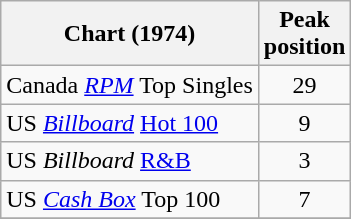<table class="wikitable sortable">
<tr>
<th align="left">Chart (1974)</th>
<th align="left">Peak<br>position</th>
</tr>
<tr>
<td>Canada <em><a href='#'>RPM</a></em> Top Singles</td>
<td style="text-align:center;">29</td>
</tr>
<tr>
<td>US <em><a href='#'>Billboard</a></em> <a href='#'>Hot 100</a></td>
<td style="text-align:center;">9</td>
</tr>
<tr>
<td>US <em>Billboard</em> <a href='#'>R&B</a></td>
<td style="text-align:center;">3</td>
</tr>
<tr>
<td>US <em><a href='#'>Cash Box</a></em> Top 100 </td>
<td style="text-align:center;">7</td>
</tr>
<tr>
</tr>
</table>
